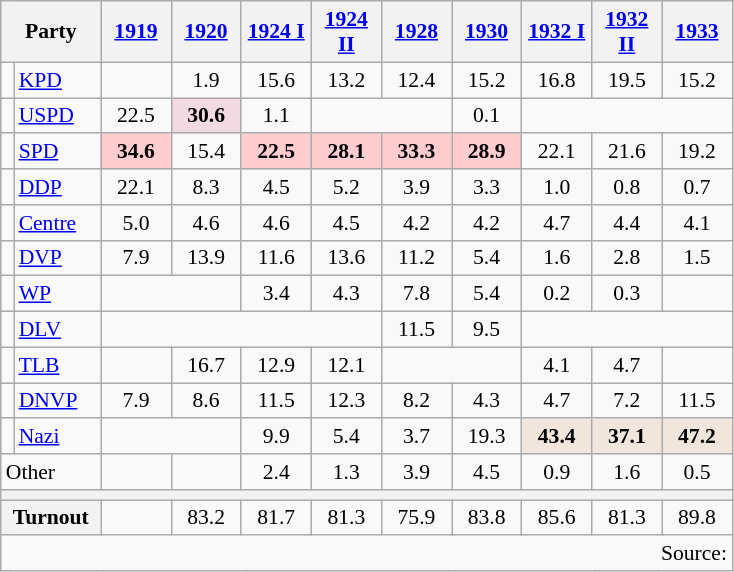<table class=wikitable style="font-size:90%; text-align:center">
<tr>
<th style="width:60px" colspan=2>Party</th>
<th style="width:40px"><a href='#'>1919</a></th>
<th style="width:40px"><a href='#'>1920</a></th>
<th style="width:40px"><a href='#'>1924 I</a></th>
<th style="width:40px"><a href='#'>1924 II</a></th>
<th style="width:40px"><a href='#'>1928</a></th>
<th style="width:40px"><a href='#'>1930</a></th>
<th style="width:40px"><a href='#'>1932 I</a></th>
<th style="width:40px"><a href='#'>1932 II</a></th>
<th style="width:40px"><a href='#'>1933</a></th>
</tr>
<tr>
<td bgcolor=></td>
<td align=left><a href='#'>KPD</a></td>
<td></td>
<td>1.9</td>
<td>15.6</td>
<td>13.2</td>
<td>12.4</td>
<td>15.2</td>
<td>16.8</td>
<td>19.5</td>
<td>15.2</td>
</tr>
<tr>
<td bgcolor=></td>
<td align=left><a href='#'>USPD</a></td>
<td>22.5</td>
<td bgcolor=#F2D9E2><strong>30.6</strong></td>
<td>1.1</td>
<td colspan=2></td>
<td>0.1</td>
</tr>
<tr>
<td bgcolor=></td>
<td align=left><a href='#'>SPD</a></td>
<td bgcolor=#FFCCCF><strong>34.6</strong></td>
<td>15.4</td>
<td bgcolor=#FFCCCF><strong>22.5</strong></td>
<td bgcolor=#FFCCCF><strong>28.1</strong></td>
<td bgcolor=#FFCCCF><strong>33.3</strong></td>
<td bgcolor=#FFCCCF><strong>28.9</strong></td>
<td>22.1</td>
<td>21.6</td>
<td>19.2</td>
</tr>
<tr>
<td bgcolor=></td>
<td align=left><a href='#'>DDP</a></td>
<td>22.1</td>
<td>8.3</td>
<td>4.5</td>
<td>5.2</td>
<td>3.9</td>
<td>3.3</td>
<td>1.0</td>
<td>0.8</td>
<td>0.7</td>
</tr>
<tr>
<td bgcolor=></td>
<td align=left><a href='#'>Centre</a></td>
<td>5.0</td>
<td>4.6</td>
<td>4.6</td>
<td>4.5</td>
<td>4.2</td>
<td>4.2</td>
<td>4.7</td>
<td>4.4</td>
<td>4.1</td>
</tr>
<tr>
<td bgcolor=></td>
<td align=left><a href='#'>DVP</a></td>
<td>7.9</td>
<td>13.9</td>
<td>11.6</td>
<td>13.6</td>
<td>11.2</td>
<td>5.4</td>
<td>1.6</td>
<td>2.8</td>
<td>1.5</td>
</tr>
<tr>
<td bgcolor=></td>
<td align=left><a href='#'>WP</a></td>
<td colspan=2></td>
<td>3.4</td>
<td>4.3</td>
<td>7.8</td>
<td>5.4</td>
<td>0.2</td>
<td>0.3</td>
</tr>
<tr>
<td bgcolor=></td>
<td align=left><a href='#'>DLV</a></td>
<td colspan=4></td>
<td>11.5</td>
<td>9.5</td>
<td colspan=3></td>
</tr>
<tr>
<td bgcolor=></td>
<td align=left><a href='#'>TLB</a></td>
<td></td>
<td>16.7</td>
<td>12.9</td>
<td>12.1</td>
<td colspan=2></td>
<td>4.1</td>
<td>4.7</td>
</tr>
<tr>
<td bgcolor=></td>
<td align=left><a href='#'>DNVP</a></td>
<td>7.9</td>
<td>8.6</td>
<td>11.5</td>
<td>12.3</td>
<td>8.2</td>
<td>4.3</td>
<td>4.7</td>
<td>7.2</td>
<td>11.5</td>
</tr>
<tr>
<td bgcolor=></td>
<td align=left><a href='#'>Nazi</a></td>
<td colspan=2></td>
<td>9.9</td>
<td>5.4</td>
<td>3.7</td>
<td>19.3</td>
<td bgcolor=#F0E6DB><strong>43.4</strong></td>
<td bgcolor=#F0E6DB><strong>37.1</strong></td>
<td bgcolor=#F0E6DB><strong>47.2</strong></td>
</tr>
<tr>
<td colspan=2 align=left>Other</td>
<td></td>
<td></td>
<td>2.4</td>
<td>1.3</td>
<td>3.9</td>
<td>4.5</td>
<td>0.9</td>
<td>1.6</td>
<td>0.5</td>
</tr>
<tr>
<th colspan=11></th>
</tr>
<tr>
<th colspan=2 align=left>Turnout</th>
<td></td>
<td>83.2</td>
<td>81.7</td>
<td>81.3</td>
<td>75.9</td>
<td>83.8</td>
<td>85.6</td>
<td>81.3</td>
<td>89.8</td>
</tr>
<tr>
<td colspan=11 align=right>Source: </td>
</tr>
</table>
